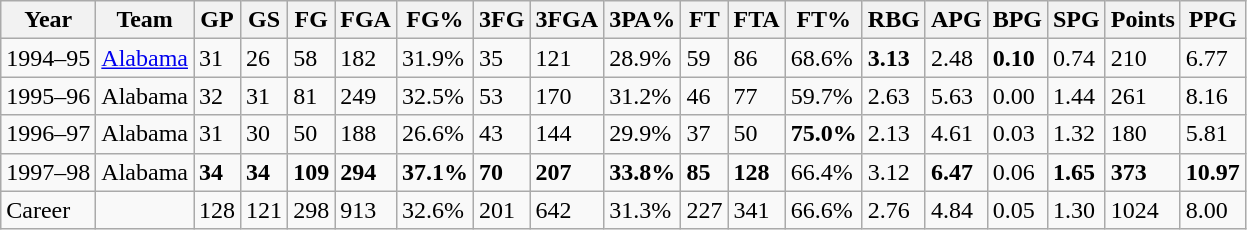<table class="wikitable">
<tr>
<th>Year</th>
<th>Team</th>
<th>GP</th>
<th>GS</th>
<th>FG</th>
<th>FGA</th>
<th>FG%</th>
<th>3FG</th>
<th>3FGA</th>
<th>3PA%</th>
<th>FT</th>
<th>FTA</th>
<th>FT%</th>
<th>RBG</th>
<th>APG</th>
<th>BPG</th>
<th>SPG</th>
<th>Points</th>
<th>PPG</th>
</tr>
<tr>
<td>1994–95</td>
<td><a href='#'>Alabama</a></td>
<td>31</td>
<td>26</td>
<td>58</td>
<td>182</td>
<td>31.9%</td>
<td>35</td>
<td>121</td>
<td>28.9%</td>
<td>59</td>
<td>86</td>
<td>68.6%</td>
<td><strong>3.13</strong></td>
<td>2.48</td>
<td><strong>0.10</strong></td>
<td>0.74</td>
<td>210</td>
<td>6.77</td>
</tr>
<tr>
<td>1995–96</td>
<td>Alabama</td>
<td>32</td>
<td>31</td>
<td>81</td>
<td>249</td>
<td>32.5%</td>
<td>53</td>
<td>170</td>
<td>31.2%</td>
<td>46</td>
<td>77</td>
<td>59.7%</td>
<td>2.63</td>
<td>5.63</td>
<td>0.00</td>
<td>1.44</td>
<td>261</td>
<td>8.16</td>
</tr>
<tr>
<td>1996–97</td>
<td>Alabama</td>
<td>31</td>
<td>30</td>
<td>50</td>
<td>188</td>
<td>26.6%</td>
<td>43</td>
<td>144</td>
<td>29.9%</td>
<td>37</td>
<td>50</td>
<td><strong>75.0%</strong></td>
<td>2.13</td>
<td>4.61</td>
<td>0.03</td>
<td>1.32</td>
<td>180</td>
<td>5.81</td>
</tr>
<tr>
<td>1997–98</td>
<td>Alabama</td>
<td><strong>34</strong></td>
<td><strong>34</strong></td>
<td><strong>109</strong></td>
<td><strong>294</strong></td>
<td><strong>37.1%</strong></td>
<td><strong>70</strong></td>
<td><strong>207</strong></td>
<td><strong>33.8%</strong></td>
<td><strong>85</strong></td>
<td><strong>128</strong></td>
<td>66.4%</td>
<td>3.12</td>
<td><strong>6.47</strong></td>
<td>0.06</td>
<td><strong>1.65</strong></td>
<td><strong>373</strong></td>
<td><strong>10.97</strong></td>
</tr>
<tr>
<td>Career</td>
<td></td>
<td>128</td>
<td>121</td>
<td>298</td>
<td>913</td>
<td>32.6%</td>
<td>201</td>
<td>642</td>
<td>31.3%</td>
<td>227</td>
<td>341</td>
<td>66.6%</td>
<td>2.76</td>
<td>4.84</td>
<td>0.05</td>
<td>1.30</td>
<td>1024</td>
<td>8.00</td>
</tr>
</table>
